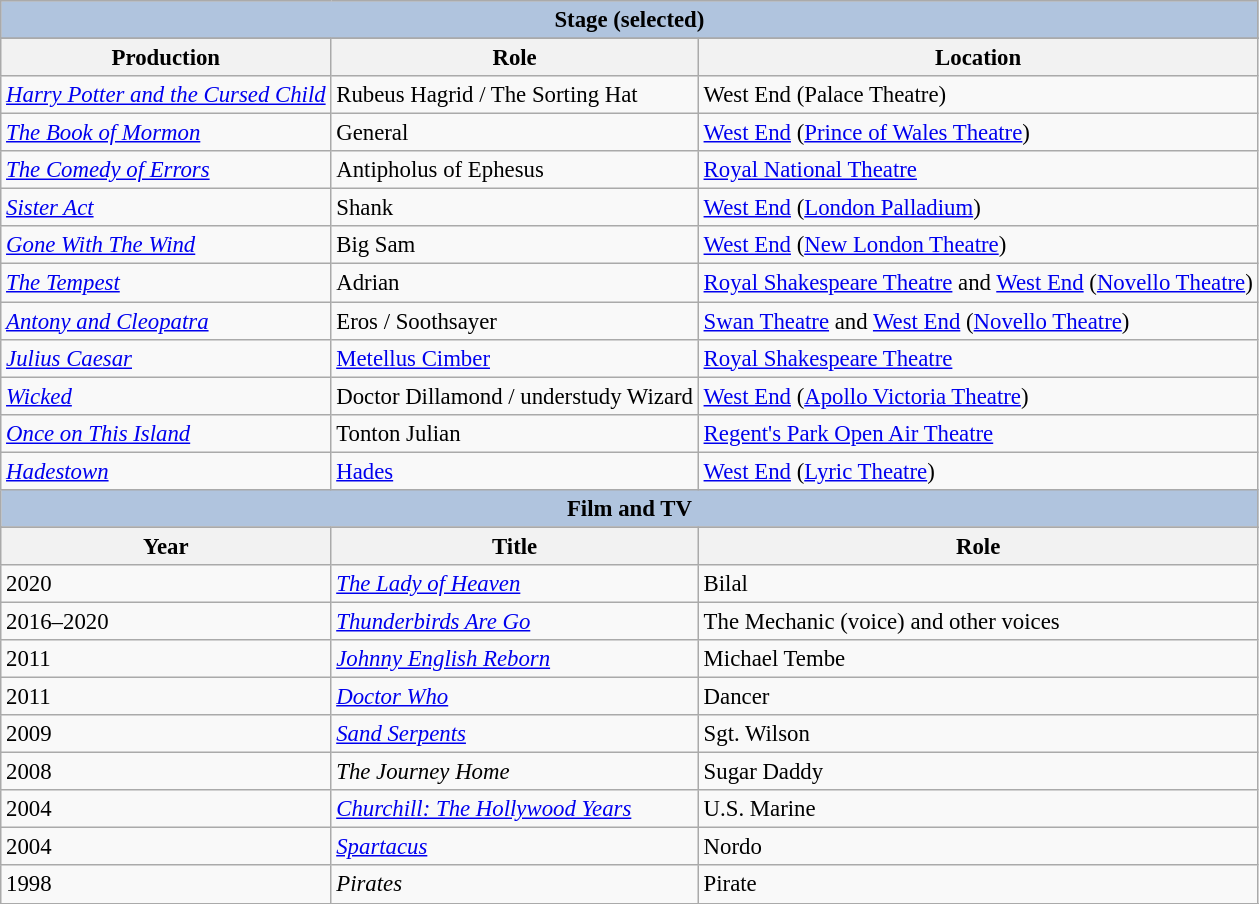<table class="wikitable" style="font-size:95%;">
<tr bgcolor="#CCCCCC" align="center">
<th colspan="3" style="background: LightSteelBlue;">Stage (selected)</th>
</tr>
<tr style="background:#ccc; text-align:center;">
</tr>
<tr>
<th>Production</th>
<th>Role</th>
<th>Location</th>
</tr>
<tr>
<td><em><a href='#'>Harry Potter and the Cursed Child</a></em></td>
<td>Rubeus Hagrid / The Sorting Hat</td>
<td>West End (Palace Theatre) </td>
</tr>
<tr>
<td><em><a href='#'>The Book of Mormon</a></em></td>
<td>General</td>
<td><a href='#'>West End</a> (<a href='#'>Prince of Wales Theatre</a>) </td>
</tr>
<tr>
<td><em><a href='#'>The Comedy of Errors</a></em></td>
<td>Antipholus of Ephesus</td>
<td><a href='#'>Royal National Theatre</a></td>
</tr>
<tr>
<td><em><a href='#'>Sister Act</a></em></td>
<td>Shank</td>
<td><a href='#'>West End</a> (<a href='#'>London Palladium</a>)</td>
</tr>
<tr>
<td><em><a href='#'>Gone With The Wind</a></em></td>
<td>Big Sam</td>
<td><a href='#'>West End</a> (<a href='#'>New London Theatre</a>)</td>
</tr>
<tr>
<td><em><a href='#'>The Tempest</a></em></td>
<td>Adrian</td>
<td><a href='#'>Royal Shakespeare Theatre</a> and <a href='#'>West End</a> (<a href='#'>Novello Theatre</a>)</td>
</tr>
<tr>
<td><em><a href='#'>Antony and Cleopatra</a></em></td>
<td>Eros / Soothsayer</td>
<td><a href='#'>Swan Theatre</a> and <a href='#'>West End</a> (<a href='#'>Novello Theatre</a>)</td>
</tr>
<tr>
<td><em><a href='#'>Julius Caesar</a></em></td>
<td><a href='#'>Metellus Cimber</a></td>
<td><a href='#'>Royal Shakespeare Theatre</a></td>
</tr>
<tr>
<td><em><a href='#'>Wicked</a></em></td>
<td>Doctor Dillamond / understudy Wizard</td>
<td><a href='#'>West End</a> (<a href='#'>Apollo Victoria Theatre</a>)</td>
</tr>
<tr>
<td><em><a href='#'>Once on This Island</a></em></td>
<td>Tonton Julian</td>
<td><a href='#'>Regent's Park Open Air Theatre</a></td>
</tr>
<tr>
<td><em><a href='#'>Hadestown</a></em></td>
<td><a href='#'>Hades</a></td>
<td><a href='#'>West End</a> (<a href='#'>Lyric Theatre</a>)</td>
</tr>
<tr>
<th colspan="3" style="background: LightSteelBlue;">Film and TV</th>
</tr>
<tr style="background:#ccc; text-align:center;">
</tr>
<tr>
<th>Year</th>
<th>Title</th>
<th>Role</th>
</tr>
<tr>
<td>2020</td>
<td><em><a href='#'>The Lady of Heaven</a></em></td>
<td>Bilal</td>
</tr>
<tr>
<td>2016–2020</td>
<td><em><a href='#'>Thunderbirds Are Go</a></em></td>
<td>The Mechanic (voice) and other voices</td>
</tr>
<tr>
<td>2011</td>
<td><em><a href='#'>Johnny English Reborn</a></em></td>
<td>Michael Tembe</td>
</tr>
<tr>
<td>2011</td>
<td><em><a href='#'>Doctor Who</a></em></td>
<td>Dancer</td>
</tr>
<tr>
<td>2009</td>
<td><em><a href='#'>Sand Serpents</a></em></td>
<td>Sgt. Wilson</td>
</tr>
<tr>
<td>2008</td>
<td><em>The Journey Home</em></td>
<td>Sugar Daddy</td>
</tr>
<tr>
<td>2004</td>
<td><em><a href='#'>Churchill: The Hollywood Years</a></em></td>
<td>U.S. Marine</td>
</tr>
<tr>
<td>2004</td>
<td><em><a href='#'>Spartacus</a></em></td>
<td>Nordo</td>
</tr>
<tr>
<td>1998</td>
<td><em>Pirates</em></td>
<td>Pirate</td>
</tr>
<tr>
</tr>
</table>
